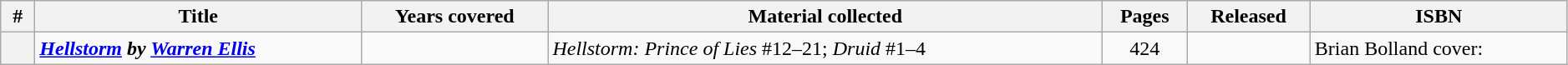<table class="wikitable sortable" width="99%">
<tr>
<th class="unsortable" width="20px">#</th>
<th>Title</th>
<th>Years covered</th>
<th class="unsortable">Material collected</th>
<th>Pages</th>
<th>Released</th>
<th class="unsortable">ISBN</th>
</tr>
<tr>
<th style="background-color: light grey;"></th>
<td><strong><em><a href='#'>Hellstorm</a> by <a href='#'>Warren Ellis</a></em></strong></td>
<td></td>
<td><em>Hellstorm: Prince of Lies</em> #12–21; <em>Druid</em> #1–4</td>
<td style="text-align: center;">424</td>
<td></td>
<td>Brian Bolland cover: </td>
</tr>
</table>
